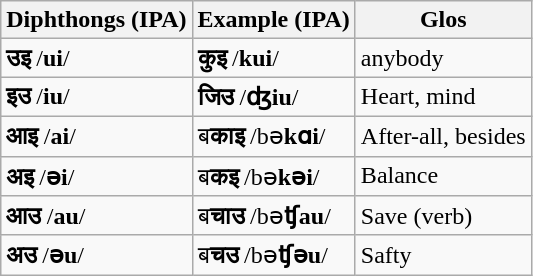<table class="wikitable">
<tr>
<th>Diphthongs (IPA)</th>
<th>Example (IPA)</th>
<th>Glos</th>
</tr>
<tr>
<td><strong>उइ</strong> /<strong>ui</strong>/</td>
<td><strong>कुइ</strong> /<strong>kui</strong>/</td>
<td>anybody</td>
</tr>
<tr>
<td><strong>इउ</strong> /<strong>iu</strong>/</td>
<td><strong>जिउ</strong> /<strong>ʤiu</strong>/</td>
<td>Heart, mind</td>
</tr>
<tr>
<td><strong>आइ</strong> /<strong>ai</strong>/</td>
<td>ब<strong>काइ</strong> /bə<strong>kɑi</strong>/</td>
<td>After-all, besides</td>
</tr>
<tr>
<td><strong>अइ</strong> /<strong>əi</strong>/</td>
<td>ब<strong>कइ</strong> /bə<strong>kəi</strong>/</td>
<td>Balance</td>
</tr>
<tr>
<td><strong>आउ</strong> /<strong>au</strong>/</td>
<td>ब<strong>चाउ</strong> /bə<strong>ʧau</strong>/</td>
<td>Save (verb)</td>
</tr>
<tr>
<td><strong>अउ</strong> /<strong>əu</strong>/</td>
<td>ब<strong>चउ</strong> /bə<strong>ʧəu</strong>/</td>
<td>Safty</td>
</tr>
</table>
